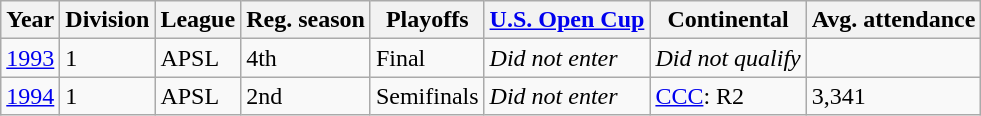<table class="wikitable">
<tr>
<th>Year</th>
<th>Division</th>
<th>League</th>
<th>Reg. season</th>
<th>Playoffs</th>
<th><a href='#'>U.S. Open Cup</a></th>
<th>Continental</th>
<th>Avg. attendance</th>
</tr>
<tr>
<td><a href='#'>1993</a></td>
<td>1</td>
<td>APSL</td>
<td>4th</td>
<td>Final</td>
<td><em>Did not enter</em></td>
<td><em>Did not qualify</em></td>
<td></td>
</tr>
<tr>
<td><a href='#'>1994</a></td>
<td>1</td>
<td>APSL</td>
<td>2nd</td>
<td>Semifinals</td>
<td><em>Did not enter</em></td>
<td><a href='#'>CCC</a>: R2</td>
<td>3,341</td>
</tr>
</table>
